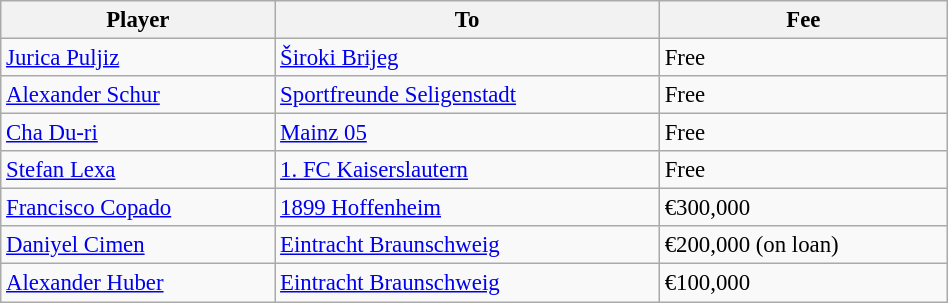<table class="wikitable" style="text-align:center; font-size:95%;width:50%; text-align:left">
<tr>
<th><strong>Player</strong></th>
<th><strong>To</strong></th>
<th><strong>Fee</strong></th>
</tr>
<tr --->
<td> <a href='#'>Jurica Puljiz</a></td>
<td><a href='#'>Široki Brijeg</a></td>
<td>Free</td>
</tr>
<tr --->
<td> <a href='#'>Alexander Schur</a></td>
<td><a href='#'>Sportfreunde Seligenstadt</a></td>
<td>Free</td>
</tr>
<tr --->
<td> <a href='#'>Cha Du-ri</a></td>
<td><a href='#'>Mainz 05</a></td>
<td>Free</td>
</tr>
<tr --->
<td> <a href='#'>Stefan Lexa</a></td>
<td><a href='#'>1. FC Kaiserslautern</a></td>
<td>Free</td>
</tr>
<tr --->
<td> <a href='#'>Francisco Copado</a></td>
<td><a href='#'>1899 Hoffenheim</a></td>
<td>€300,000</td>
</tr>
<tr --->
<td> <a href='#'>Daniyel Cimen</a></td>
<td><a href='#'>Eintracht Braunschweig</a></td>
<td>€200,000 (on loan)</td>
</tr>
<tr --->
<td> <a href='#'>Alexander Huber</a></td>
<td><a href='#'>Eintracht Braunschweig</a></td>
<td>€100,000</td>
</tr>
</table>
